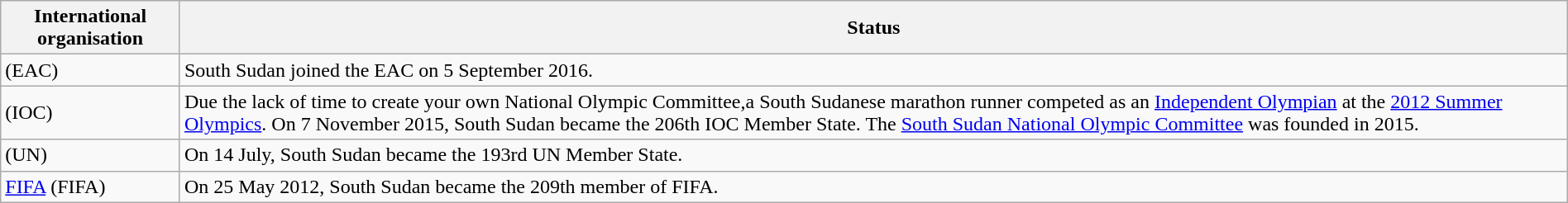<table class="wikitable" style="margin:auto; width:100%;">
<tr>
<th>International organisation</th>
<th>Status</th>
</tr>
<tr>
<td> (EAC)</td>
<td>South Sudan joined the EAC on 5 September 2016.</td>
</tr>
<tr>
<td> (IOC)</td>
<td>Due the lack of time to create your own National Olympic Committee,a South Sudanese marathon runner competed as an <a href='#'>Independent Olympian</a> at the <a href='#'>2012 Summer Olympics</a>. On 7 November 2015, South Sudan became the 206th IOC Member State. The <a href='#'>South Sudan National Olympic Committee</a> was founded in 2015.</td>
</tr>
<tr>
<td> (UN)</td>
<td>On 14 July, South Sudan became the  193rd UN Member State.</td>
</tr>
<tr>
<td><a href='#'>FIFA</a> (FIFA)</td>
<td>On 25 May 2012, South Sudan became the 209th member of FIFA.</td>
</tr>
</table>
